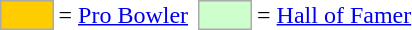<table>
<tr>
<td style="background:#fc0; border:1px solid #aaa; width:2em;"></td>
<td>= <a href='#'>Pro Bowler</a> </td>
<td></td>
<td style="background:#cfc; border:1px solid #aaa; width:2em;"></td>
<td>= <a href='#'>Hall of Famer</a></td>
</tr>
</table>
